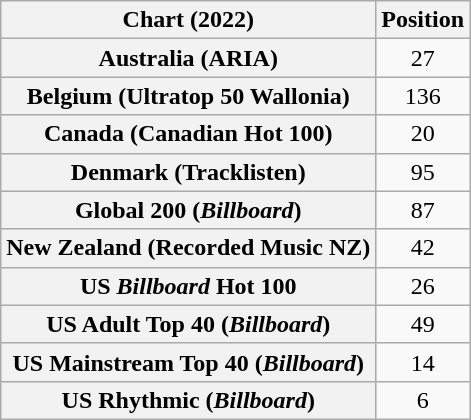<table class="wikitable sortable plainrowheaders" style="text-align:center">
<tr>
<th scope="col">Chart (2022)</th>
<th scope="col">Position</th>
</tr>
<tr>
<th scope="row">Australia (ARIA)</th>
<td>27</td>
</tr>
<tr>
<th scope="row">Belgium (Ultratop 50 Wallonia)</th>
<td>136</td>
</tr>
<tr>
<th scope="row">Canada (Canadian Hot 100)</th>
<td>20</td>
</tr>
<tr>
<th scope="row">Denmark (Tracklisten)</th>
<td>95</td>
</tr>
<tr>
<th scope="row">Global 200 (<em>Billboard</em>)</th>
<td>87</td>
</tr>
<tr>
<th scope="row">New Zealand (Recorded Music NZ)</th>
<td>42</td>
</tr>
<tr>
<th scope="row">US <em>Billboard</em> Hot 100</th>
<td>26</td>
</tr>
<tr>
<th scope="row">US Adult Top 40 (<em>Billboard</em>)</th>
<td>49</td>
</tr>
<tr>
<th scope="row">US Mainstream Top 40 (<em>Billboard</em>)</th>
<td>14</td>
</tr>
<tr>
<th scope="row">US Rhythmic (<em>Billboard</em>)</th>
<td>6</td>
</tr>
</table>
